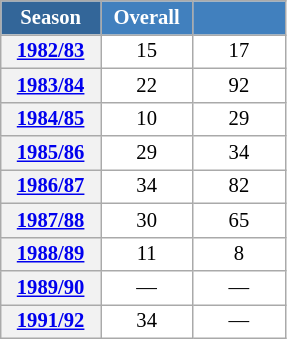<table class="wikitable" style="font-size:86%; text-align:center; border:grey solid 1px; border-collapse:collapse; background:#ffffff;">
<tr>
<th style="background-color:#369; color:white; width:60px;"> Season </th>
<th style="background-color:#4180be; color:white; width:55px;">Overall</th>
<th style="background-color:#4180be; color:white; width:55px;"></th>
</tr>
<tr>
<th scope=row align=center><a href='#'>1982/83</a></th>
<td align=center>15</td>
<td align=center>17</td>
</tr>
<tr>
<th scope=row align=center><a href='#'>1983/84</a></th>
<td align=center>22</td>
<td align=center>92</td>
</tr>
<tr>
<th scope=row align=center><a href='#'>1984/85</a></th>
<td align=center>10</td>
<td align=center>29</td>
</tr>
<tr>
<th scope=row align=center><a href='#'>1985/86</a></th>
<td align=center>29</td>
<td align=center>34</td>
</tr>
<tr>
<th scope=row align=center><a href='#'>1986/87</a></th>
<td align=center>34</td>
<td align=center>82</td>
</tr>
<tr>
<th scope=row align=center><a href='#'>1987/88</a></th>
<td align=center>30</td>
<td align=center>65</td>
</tr>
<tr>
<th scope=row align=center><a href='#'>1988/89</a></th>
<td align=center>11</td>
<td align=center>8</td>
</tr>
<tr>
<th scope=row align=center><a href='#'>1989/90</a></th>
<td align=center>—</td>
<td align=center>—</td>
</tr>
<tr>
<th scope=row align=center><a href='#'>1991/92</a></th>
<td align=center>34</td>
<td align=center>—</td>
</tr>
</table>
